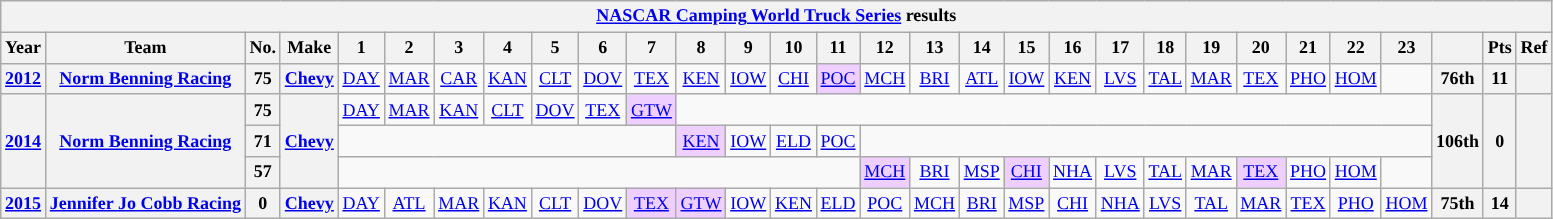<table class="wikitable" style="text-align:center; font-size:75%">
<tr>
<th colspan=30><a href='#'>NASCAR Camping World Truck Series</a> results</th>
</tr>
<tr>
<th>Year</th>
<th>Team</th>
<th>No.</th>
<th>Make</th>
<th>1</th>
<th>2</th>
<th>3</th>
<th>4</th>
<th>5</th>
<th>6</th>
<th>7</th>
<th>8</th>
<th>9</th>
<th>10</th>
<th>11</th>
<th>12</th>
<th>13</th>
<th>14</th>
<th>15</th>
<th>16</th>
<th>17</th>
<th>18</th>
<th>19</th>
<th>20</th>
<th>21</th>
<th>22</th>
<th>23</th>
<th></th>
<th>Pts</th>
<th>Ref</th>
</tr>
<tr>
<th><a href='#'>2012</a></th>
<th><a href='#'>Norm Benning Racing</a></th>
<th>75</th>
<th><a href='#'>Chevy</a></th>
<td><a href='#'>DAY</a></td>
<td><a href='#'>MAR</a></td>
<td><a href='#'>CAR</a></td>
<td><a href='#'>KAN</a></td>
<td><a href='#'>CLT</a></td>
<td><a href='#'>DOV</a></td>
<td><a href='#'>TEX</a></td>
<td><a href='#'>KEN</a></td>
<td><a href='#'>IOW</a></td>
<td><a href='#'>CHI</a></td>
<td style="background:#EFCFFF;"><a href='#'>POC</a><br></td>
<td><a href='#'>MCH</a></td>
<td><a href='#'>BRI</a></td>
<td><a href='#'>ATL</a></td>
<td><a href='#'>IOW</a></td>
<td><a href='#'>KEN</a></td>
<td><a href='#'>LVS</a></td>
<td><a href='#'>TAL</a></td>
<td><a href='#'>MAR</a></td>
<td><a href='#'>TEX</a></td>
<td><a href='#'>PHO</a></td>
<td><a href='#'>HOM</a></td>
<td></td>
<th>76th</th>
<th>11</th>
<th></th>
</tr>
<tr>
<th rowspan=3><a href='#'>2014</a></th>
<th rowspan=3><a href='#'>Norm Benning Racing</a></th>
<th>75</th>
<th rowspan=3><a href='#'>Chevy</a></th>
<td><a href='#'>DAY</a></td>
<td><a href='#'>MAR</a></td>
<td><a href='#'>KAN</a></td>
<td><a href='#'>CLT</a></td>
<td><a href='#'>DOV</a></td>
<td><a href='#'>TEX</a></td>
<td style="background:#EFCFFF;"><a href='#'>GTW</a><br></td>
<td colspan=16></td>
<th rowspan=3>106th</th>
<th rowspan=3>0</th>
<th rowspan=3></th>
</tr>
<tr>
<th>71</th>
<td colspan=7></td>
<td style="background:#EFCFFF;"><a href='#'>KEN</a><br></td>
<td><a href='#'>IOW</a></td>
<td><a href='#'>ELD</a></td>
<td><a href='#'>POC</a></td>
<td colspan=12></td>
</tr>
<tr>
<th>57</th>
<td colspan=11></td>
<td style="background:#EFCFFF;"><a href='#'>MCH</a><br></td>
<td><a href='#'>BRI</a></td>
<td><a href='#'>MSP</a></td>
<td style="background:#EFCFFF;"><a href='#'>CHI</a><br></td>
<td><a href='#'>NHA</a></td>
<td><a href='#'>LVS</a></td>
<td><a href='#'>TAL</a></td>
<td><a href='#'>MAR</a></td>
<td style="background:#EFCFFF;"><a href='#'>TEX</a><br></td>
<td><a href='#'>PHO</a></td>
<td><a href='#'>HOM</a></td>
<td></td>
</tr>
<tr>
<th><a href='#'>2015</a></th>
<th><a href='#'>Jennifer Jo Cobb Racing</a></th>
<th>0</th>
<th><a href='#'>Chevy</a></th>
<td><a href='#'>DAY</a></td>
<td><a href='#'>ATL</a></td>
<td><a href='#'>MAR</a></td>
<td><a href='#'>KAN</a></td>
<td><a href='#'>CLT</a></td>
<td><a href='#'>DOV</a></td>
<td style="background:#EFCFFF;"><a href='#'>TEX</a><br></td>
<td style="background:#EFCFFF;"><a href='#'>GTW</a><br></td>
<td><a href='#'>IOW</a></td>
<td><a href='#'>KEN</a></td>
<td><a href='#'>ELD</a></td>
<td><a href='#'>POC</a></td>
<td><a href='#'>MCH</a></td>
<td><a href='#'>BRI</a></td>
<td><a href='#'>MSP</a></td>
<td><a href='#'>CHI</a></td>
<td><a href='#'>NHA</a></td>
<td><a href='#'>LVS</a></td>
<td><a href='#'>TAL</a></td>
<td><a href='#'>MAR</a></td>
<td><a href='#'>TEX</a></td>
<td><a href='#'>PHO</a></td>
<td><a href='#'>HOM</a></td>
<th>75th</th>
<th>14</th>
<th></th>
</tr>
</table>
